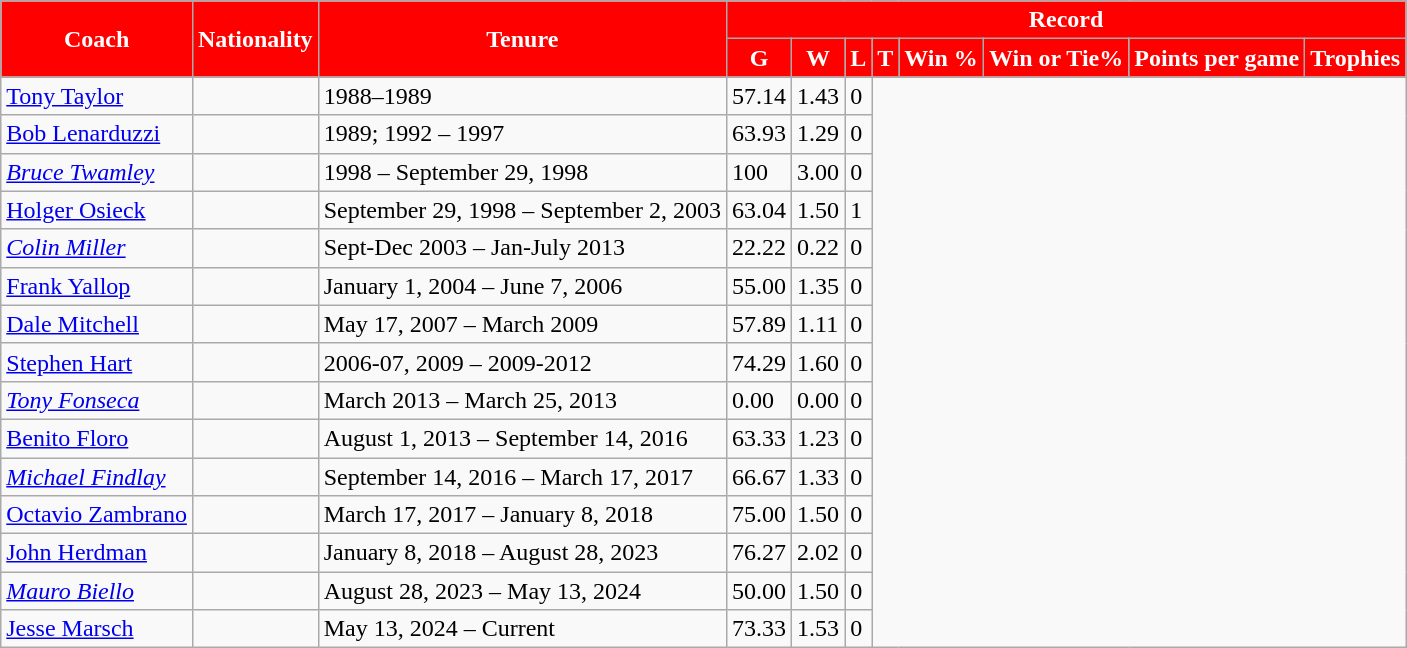<table class="wikitable sortable" style="text-align: left">
<tr>
<th style="background:red; color:white;" scope="col" rowspan="2">Coach</th>
<th style="background:red; color:white;" scope="col" rowspan="2">Nationality</th>
<th style="background:red; color:white;" scope="col" rowspan="2">Tenure</th>
<th colspan="8" style="background:red; color:white;" scope="col">Record</th>
</tr>
<tr>
<th style="background:red; color:white;">G</th>
<th style="background:red; color:white;">W</th>
<th style="background:red; color:white;">L</th>
<th style="background:red; color:white;">T</th>
<th style="background:red; color:white;">Win %</th>
<th style="background:red; color:white;">Win or Tie%</th>
<th style="background:red; color:white;">Points per game</th>
<th style="background:red; color:white;">Trophies</th>
</tr>
<tr>
<td><a href='#'>Tony Taylor</a></td>
<td></td>
<td>1988–1989<br></td>
<td>57.14</td>
<td>1.43</td>
<td>0</td>
</tr>
<tr>
<td><a href='#'>Bob Lenarduzzi</a></td>
<td></td>
<td>1989; 1992 – 1997<br></td>
<td>63.93</td>
<td>1.29</td>
<td>0</td>
</tr>
<tr>
<td><em><a href='#'>Bruce Twamley</a></em></td>
<td></td>
<td>1998 – September 29, 1998<br></td>
<td>100</td>
<td>3.00</td>
<td>0</td>
</tr>
<tr>
<td><a href='#'>Holger Osieck</a></td>
<td></td>
<td>September 29, 1998 – September 2, 2003<br></td>
<td>63.04</td>
<td>1.50</td>
<td>1</td>
</tr>
<tr>
<td><em><a href='#'>Colin Miller</a></em></td>
<td></td>
<td>Sept-Dec 2003 – Jan-July 2013<br></td>
<td>22.22</td>
<td>0.22</td>
<td>0</td>
</tr>
<tr>
<td><a href='#'>Frank Yallop</a></td>
<td></td>
<td>January 1, 2004 – June 7, 2006<br></td>
<td>55.00</td>
<td>1.35</td>
<td>0</td>
</tr>
<tr>
<td><a href='#'>Dale Mitchell</a></td>
<td></td>
<td>May 17, 2007 – March 2009<br></td>
<td>57.89</td>
<td>1.11</td>
<td>0</td>
</tr>
<tr>
<td><a href='#'>Stephen Hart</a></td>
<td></td>
<td>2006-07, 2009 – 2009-2012<br></td>
<td>74.29</td>
<td>1.60</td>
<td>0</td>
</tr>
<tr>
<td><em><a href='#'>Tony Fonseca</a></em></td>
<td></td>
<td>March 2013 – March 25, 2013<br></td>
<td>0.00</td>
<td>0.00</td>
<td>0</td>
</tr>
<tr>
<td><a href='#'>Benito Floro</a></td>
<td></td>
<td>August 1, 2013 – September 14, 2016<br></td>
<td>63.33</td>
<td>1.23</td>
<td>0</td>
</tr>
<tr>
<td><em><a href='#'>Michael Findlay</a></em></td>
<td></td>
<td>September 14, 2016 – March 17, 2017<br></td>
<td>66.67</td>
<td>1.33</td>
<td>0</td>
</tr>
<tr>
<td><a href='#'>Octavio Zambrano</a></td>
<td></td>
<td>March 17, 2017 – January 8, 2018<br></td>
<td>75.00</td>
<td>1.50</td>
<td>0</td>
</tr>
<tr>
<td><a href='#'>John Herdman</a></td>
<td></td>
<td>January 8, 2018 – August 28, 2023<br></td>
<td>76.27</td>
<td>2.02</td>
<td>0</td>
</tr>
<tr>
<td><em><a href='#'>Mauro Biello</a></em></td>
<td></td>
<td>August 28, 2023 – May 13, 2024<br></td>
<td>50.00</td>
<td>1.50</td>
<td>0</td>
</tr>
<tr>
<td><a href='#'>Jesse Marsch</a></td>
<td></td>
<td>May 13, 2024 – Current<br></td>
<td>73.33</td>
<td>1.53</td>
<td>0</td>
</tr>
</table>
